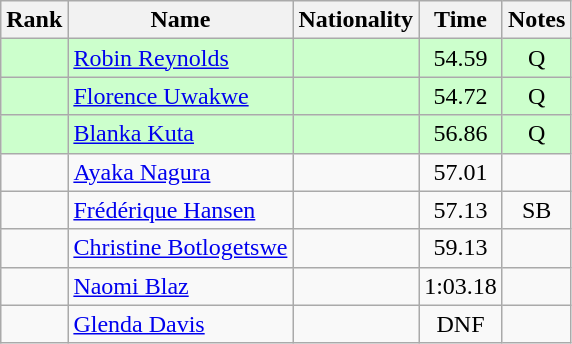<table class="wikitable sortable" style="text-align:center">
<tr>
<th>Rank</th>
<th>Name</th>
<th>Nationality</th>
<th>Time</th>
<th>Notes</th>
</tr>
<tr bgcolor=ccffcc>
<td></td>
<td align=left><a href='#'>Robin Reynolds</a></td>
<td align=left></td>
<td>54.59</td>
<td>Q</td>
</tr>
<tr bgcolor=ccffcc>
<td></td>
<td align=left><a href='#'>Florence Uwakwe</a></td>
<td align=left></td>
<td>54.72</td>
<td>Q</td>
</tr>
<tr bgcolor=ccffcc>
<td></td>
<td align=left><a href='#'>Blanka Kuta</a></td>
<td align=left></td>
<td>56.86</td>
<td>Q</td>
</tr>
<tr>
<td></td>
<td align=left><a href='#'>Ayaka Nagura</a></td>
<td align=left></td>
<td>57.01</td>
<td></td>
</tr>
<tr>
<td></td>
<td align=left><a href='#'>Frédérique Hansen</a></td>
<td align=left></td>
<td>57.13</td>
<td>SB</td>
</tr>
<tr>
<td></td>
<td align=left><a href='#'>Christine Botlogetswe</a></td>
<td align=left></td>
<td>59.13</td>
<td></td>
</tr>
<tr>
<td></td>
<td align=left><a href='#'>Naomi Blaz</a></td>
<td align=left></td>
<td>1:03.18</td>
<td></td>
</tr>
<tr>
<td></td>
<td align=left><a href='#'>Glenda Davis</a></td>
<td align=left></td>
<td>DNF</td>
<td></td>
</tr>
</table>
